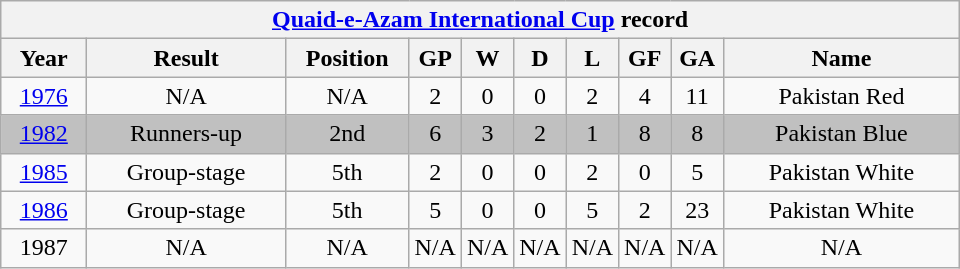<table class="wikitable" style="text-align: center;">
<tr>
<th colspan=10><a href='#'>Quaid-e-Azam International Cup</a> record</th>
</tr>
<tr>
<th width="50">Year</th>
<th width="125">Result</th>
<th width="75">Position</th>
<th width="25">GP</th>
<th width="25">W</th>
<th width="25">D</th>
<th width="25">L</th>
<th width="25">GF</th>
<th width="25">GA</th>
<th width="150">Name</th>
</tr>
<tr>
<td><a href='#'>1976</a></td>
<td>N/A</td>
<td>N/A</td>
<td>2</td>
<td>0</td>
<td>0</td>
<td>2</td>
<td>4</td>
<td>11</td>
<td>Pakistan Red</td>
</tr>
<tr bgcolor="silver">
<td><a href='#'>1982</a></td>
<td>Runners-up</td>
<td>2nd</td>
<td>6</td>
<td>3</td>
<td>2</td>
<td>1</td>
<td>8</td>
<td>8</td>
<td>Pakistan Blue</td>
</tr>
<tr>
<td><a href='#'>1985</a></td>
<td>Group-stage</td>
<td>5th</td>
<td>2</td>
<td>0</td>
<td>0</td>
<td>2</td>
<td>0</td>
<td>5</td>
<td>Pakistan White</td>
</tr>
<tr>
<td><a href='#'>1986</a></td>
<td>Group-stage</td>
<td>5th</td>
<td>5</td>
<td>0</td>
<td>0</td>
<td>5</td>
<td>2</td>
<td>23</td>
<td>Pakistan White</td>
</tr>
<tr>
<td>1987</td>
<td>N/A</td>
<td>N/A</td>
<td>N/A</td>
<td>N/A</td>
<td>N/A</td>
<td>N/A</td>
<td>N/A</td>
<td>N/A</td>
<td>N/A</td>
</tr>
</table>
